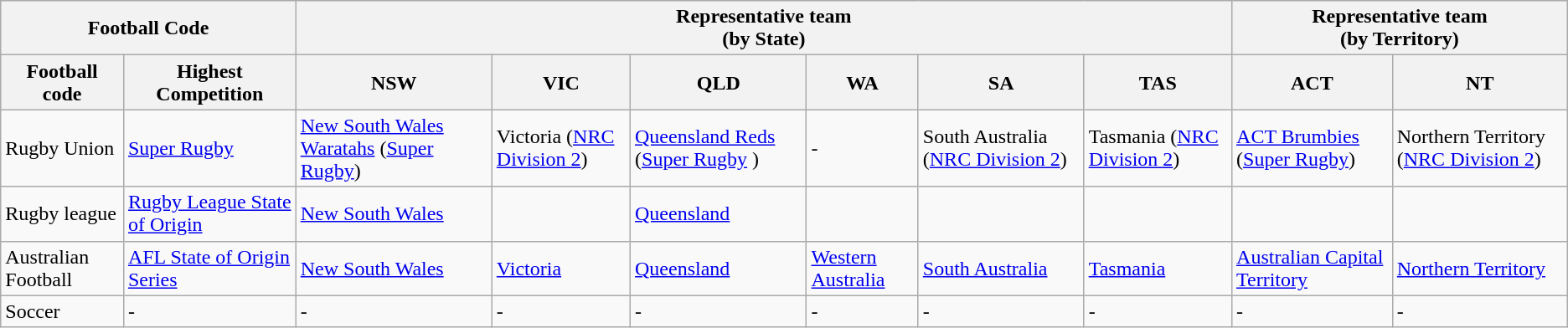<table class="sortable wikitable">
<tr>
<th colspan="2">Football Code</th>
<th colspan="6">Representative team<br>(by State)</th>
<th colspan="2">Representative team<br>(by Territory)</th>
</tr>
<tr>
<th>Football code</th>
<th>Highest Competition</th>
<th>NSW</th>
<th>VIC</th>
<th>QLD</th>
<th>WA</th>
<th>SA</th>
<th>TAS</th>
<th>ACT</th>
<th>NT</th>
</tr>
<tr>
<td>Rugby Union</td>
<td><a href='#'>Super Rugby</a></td>
<td><a href='#'>New South Wales Waratahs</a> (<a href='#'>Super Rugby</a>)</td>
<td>Victoria (<a href='#'>NRC Division 2</a>)</td>
<td><a href='#'>Queensland Reds</a> (<a href='#'>Super Rugby</a> )</td>
<td>-</td>
<td>South Australia (<a href='#'>NRC Division 2</a>)</td>
<td>Tasmania (<a href='#'>NRC Division 2</a>)</td>
<td><a href='#'>ACT Brumbies</a> (<a href='#'>Super Rugby</a>)</td>
<td>Northern Territory (<a href='#'>NRC Division 2</a>)</td>
</tr>
<tr>
<td>Rugby league</td>
<td><a href='#'>Rugby League State of Origin</a></td>
<td><a href='#'>New South Wales</a></td>
<td></td>
<td><a href='#'>Queensland</a></td>
<td></td>
<td></td>
<td></td>
<td></td>
<td></td>
</tr>
<tr>
<td>Australian Football</td>
<td><a href='#'>AFL State of Origin Series</a></td>
<td><a href='#'>New South Wales</a></td>
<td><a href='#'>Victoria</a></td>
<td><a href='#'>Queensland</a></td>
<td><a href='#'>Western Australia</a></td>
<td><a href='#'>South Australia</a></td>
<td><a href='#'>Tasmania</a></td>
<td><a href='#'>Australian Capital Territory</a></td>
<td><a href='#'>Northern Territory</a></td>
</tr>
<tr>
<td>Soccer</td>
<td>-</td>
<td>-</td>
<td>-</td>
<td>-</td>
<td>-</td>
<td>-</td>
<td>-</td>
<td>-</td>
<td>-</td>
</tr>
</table>
